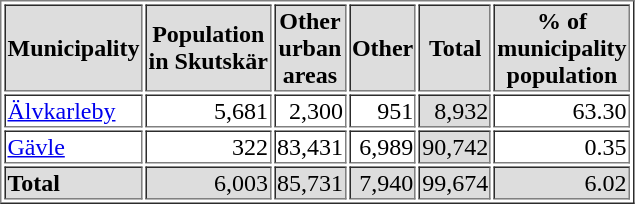<table border>
<tr bgcolor=#dddddd>
<th>Municipality</th>
<th>Population<br>in Skutskär</th>
<th>Other<br>urban<br>areas</th>
<th>Other</th>
<th>Total</th>
<th>% of<br>municipality<br>population</th>
</tr>
<tr align=right>
<td align=left><a href='#'>Älvkarleby</a></td>
<td>5,681</td>
<td>2,300</td>
<td>951</td>
<td bgcolor=#dddddd>8,932</td>
<td>63.30</td>
</tr>
<tr align=right>
<td align=left><a href='#'>Gävle</a></td>
<td>322</td>
<td>83,431</td>
<td>6,989</td>
<td bgcolor=#dddddd>90,742</td>
<td>0.35</td>
</tr>
<tr align=right bgcolor=#dddddd>
<td align=left><strong>Total</strong></td>
<td>6,003</td>
<td>85,731</td>
<td>7,940</td>
<td>99,674</td>
<td>6.02</td>
</tr>
</table>
